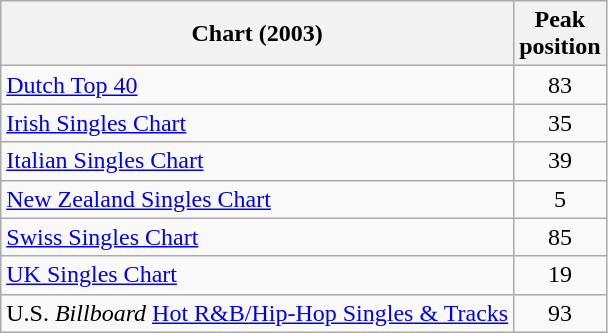<table class="wikitable">
<tr>
<th align="left">Chart (2003)</th>
<th style="text-align:center;">Peak<br>position</th>
</tr>
<tr>
<td align="left"><a href='#'>Dutch Top 40</a></td>
<td style="text-align:center;">83</td>
</tr>
<tr>
<td align="left"><a href='#'>Irish Singles Chart</a></td>
<td style="text-align:center;">35</td>
</tr>
<tr>
<td align="left"><a href='#'>Italian Singles Chart</a></td>
<td style="text-align:center;">39</td>
</tr>
<tr>
<td align="left"><a href='#'>New Zealand Singles Chart</a></td>
<td style="text-align:center;">5</td>
</tr>
<tr>
<td align="left"><a href='#'>Swiss Singles Chart</a></td>
<td style="text-align:center;">85</td>
</tr>
<tr>
<td align="left"><a href='#'>UK Singles Chart</a></td>
<td style="text-align:center;">19</td>
</tr>
<tr>
<td align="left">U.S. <em>Billboard</em> <a href='#'>Hot R&B/Hip-Hop Singles & Tracks</a></td>
<td style="text-align:center;">93</td>
</tr>
</table>
